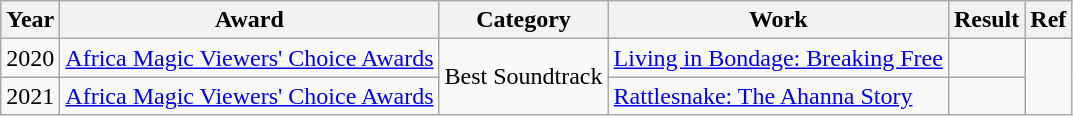<table class="wikitable">
<tr>
<th>Year</th>
<th>Award</th>
<th>Category</th>
<th>Work</th>
<th>Result</th>
<th>Ref</th>
</tr>
<tr>
<td>2020</td>
<td><a href='#'>Africa Magic Viewers' Choice Awards</a></td>
<td rowspan="2">Best Soundtrack</td>
<td><a href='#'>Living in Bondage: Breaking Free</a></td>
<td></td>
<td rowspan="2"></td>
</tr>
<tr>
<td>2021</td>
<td><a href='#'>Africa Magic Viewers' Choice Awards</a></td>
<td><a href='#'>Rattlesnake: The Ahanna Story</a></td>
<td></td>
</tr>
</table>
